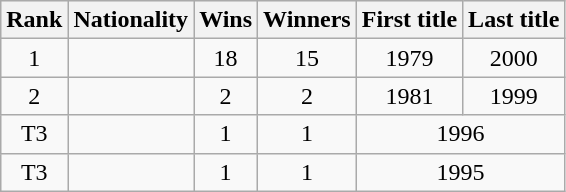<table class="wikitable">
<tr style="background:#efefef;">
<th>Rank</th>
<th>Nationality</th>
<th>Wins</th>
<th>Winners</th>
<th>First title</th>
<th>Last title</th>
</tr>
<tr>
<td align=center>1</td>
<td></td>
<td align=center>18</td>
<td align=center>15</td>
<td align=center>1979</td>
<td align=center>2000</td>
</tr>
<tr>
<td align=center>2</td>
<td></td>
<td align=center>2</td>
<td align=center>2</td>
<td align=center>1981</td>
<td align=center>1999</td>
</tr>
<tr>
<td align=center>T3</td>
<td></td>
<td align=center>1</td>
<td align=center>1</td>
<td align=center colspan=2>1996</td>
</tr>
<tr>
<td align=center>T3</td>
<td><br></td>
<td align=center>1</td>
<td align=center>1</td>
<td align=center colspan=2>1995</td>
</tr>
</table>
